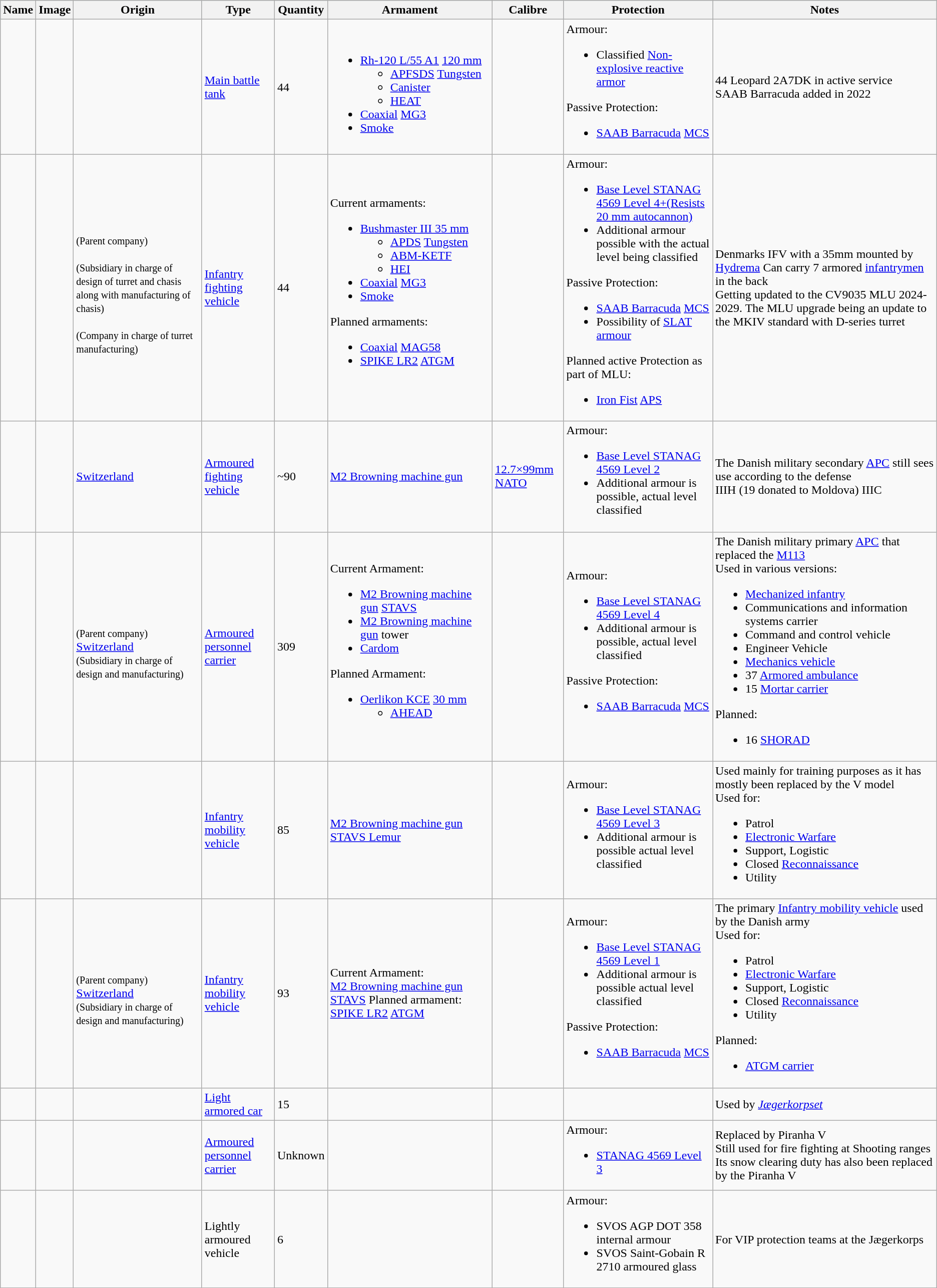<table class="wikitable">
<tr style="text-align: center; background: #aabccc;">
<th>Name</th>
<th>Image</th>
<th>Origin</th>
<th>Type</th>
<th>Quantity</th>
<th>Armament</th>
<th>Calibre</th>
<th>Protection</th>
<th>Notes</th>
</tr>
<tr>
<td></td>
<td></td>
<td></td>
<td><a href='#'>Main battle tank</a></td>
<td>44</td>
<td><br><ul><li><a href='#'>Rh-120 L/55 A1</a> <a href='#'>120 mm</a><ul><li><a href='#'>APFSDS</a> <a href='#'>Tungsten</a></li><li><a href='#'>Canister</a></li><li><a href='#'>HEAT</a></li></ul></li><li><a href='#'>Coaxial</a> <a href='#'>MG3</a></li><li><a href='#'>Smoke</a></li></ul></td>
<td></td>
<td>Armour:<br><ul><li>Classified <a href='#'>Non-explosive reactive armor</a></li></ul>Passive Protection:<ul><li><a href='#'>SAAB Barracuda</a> <a href='#'>MCS</a></li></ul></td>
<td>44 Leopard 2A7DK in active service<br>SAAB Barracuda added in 2022</td>
</tr>
<tr>
<td></td>
<td></td>
<td> <br><small>(Parent company)</small><br> <br><small>(Subsidiary in charge of design of turret and chasis along with manufacturing of chasis)</small><br> <br><small>(Company in charge of turret manufacturing)</small></td>
<td><a href='#'>Infantry fighting vehicle</a></td>
<td>44</td>
<td>Current armaments:<br><ul><li><a href='#'>Bushmaster III 35 mm</a><ul><li><a href='#'>APDS</a> <a href='#'>Tungsten</a></li><li><a href='#'>ABM-KETF</a></li><li><a href='#'>HEI</a></li></ul></li><li><a href='#'>Coaxial</a> <a href='#'>MG3</a></li><li><a href='#'>Smoke</a></li></ul>Planned armaments:<ul><li><a href='#'>Coaxial</a> <a href='#'>MAG58</a></li><li><a href='#'>SPIKE LR2</a> <a href='#'>ATGM</a></li></ul></td>
<td></td>
<td>Armour:<br><ul><li><a href='#'>Base Level STANAG 4569 Level 4+(Resists 20 mm autocannon)</a></li><li>Additional armour possible with the actual level being classified</li></ul>Passive Protection:<ul><li><a href='#'>SAAB Barracuda</a> <a href='#'>MCS</a></li><li>Possibility of <a href='#'>SLAT armour</a></li></ul>Planned active Protection as part of MLU:<ul><li><a href='#'>Iron Fist</a> <a href='#'>APS</a></li></ul></td>
<td>Denmarks IFV with a 35mm mounted by <a href='#'>Hydrema</a> Can carry 7 armored <a href='#'>infantrymen</a> in the back<br>Getting updated to the CV9035 MLU  2024-2029. The MLU upgrade being an update to the MKIV standard with D-series turret </td>
</tr>
<tr>
<td></td>
<td><br><br></td>
<td> <a href='#'>Switzerland</a></td>
<td><a href='#'>Armoured fighting vehicle</a></td>
<td>~90</td>
<td><a href='#'>M2 Browning machine gun</a></td>
<td><a href='#'>12.7×99mm NATO</a></td>
<td>Armour:<br><ul><li><a href='#'>Base Level STANAG 4569 Level 2</a></li><li>Additional armour is possible, actual level classified</li></ul></td>
<td>The Danish military secondary <a href='#'>APC</a> still sees use according to the defense<br>IIIH (19 donated to Moldova) IIIC</td>
</tr>
<tr>
<td></td>
<td><br><br><br></td>
<td> <br><small>(Parent company)</small><br> <a href='#'>Switzerland</a> <br><small>(Subsidiary in charge of design and manufacturing)</small></td>
<td><a href='#'>Armoured personnel carrier</a></td>
<td>309</td>
<td>Current Armament:<br><ul><li><a href='#'>M2 Browning machine gun</a> <a href='#'>STAVS</a></li><li><a href='#'>M2 Browning machine gun</a> tower</li><li><a href='#'>Cardom</a></li></ul>Planned Armament:<ul><li><a href='#'>Oerlikon KCE</a> <a href='#'>30 mm</a><ul><li><a href='#'>AHEAD</a></li></ul></li></ul></td>
<td></td>
<td>Armour:<br><ul><li><a href='#'>Base Level STANAG 4569 Level 4</a></li><li>Additional armour is possible, actual level classified</li></ul>Passive Protection:<ul><li><a href='#'>SAAB Barracuda</a> <a href='#'>MCS</a></li></ul></td>
<td>The Danish military primary <a href='#'>APC</a> that replaced the <a href='#'>M113</a><br>Used in various versions:<ul><li><a href='#'>Mechanized infantry</a></li><li>Communications and information systems carrier</li><li>Command and control vehicle</li><li>Engineer Vehicle</li><li><a href='#'>Mechanics vehicle</a></li><li>37 <a href='#'>Armored ambulance</a></li><li>15 <a href='#'>Mortar carrier</a></li></ul>Planned:<ul><li>16 <a href='#'>SHORAD</a></li></ul></td>
</tr>
<tr>
<td></td>
<td></td>
<td><br></td>
<td><a href='#'>Infantry mobility vehicle</a></td>
<td>85</td>
<td><a href='#'>M2 Browning machine gun</a> <a href='#'>STAVS Lemur</a></td>
<td></td>
<td>Armour:<br><ul><li><a href='#'>Base Level STANAG 4569 Level 3</a></li><li>Additional armour is possible actual level classified</li></ul></td>
<td>Used mainly for training purposes  as it has mostly been replaced by the V model<br>Used for:<ul><li>Patrol</li><li><a href='#'>Electronic Warfare</a></li><li>Support, Logistic</li><li>Closed <a href='#'>Reconnaissance</a></li><li>Utility</li></ul></td>
</tr>
<tr>
<td></td>
<td></td>
<td> <br><small>(Parent company)</small><br> <a href='#'>Switzerland</a> <br><small>(Subsidiary in charge of design and manufacturing)</small></td>
<td><a href='#'>Infantry mobility vehicle</a></td>
<td>93</td>
<td>Current Armament:<br><a href='#'>M2 Browning machine gun</a> <a href='#'>STAVS</a>
Planned armament:
<a href='#'>SPIKE LR2</a> <a href='#'>ATGM</a></td>
<td></td>
<td>Armour:<br><ul><li><a href='#'>Base Level STANAG 4569 Level 1</a></li><li>Additional armour is possible actual level classified</li></ul>
Passive Protection:<ul><li><a href='#'>SAAB Barracuda</a> <a href='#'>MCS</a></li></ul></td>
<td>The primary <a href='#'>Infantry mobility vehicle</a> used by the Danish army<br>Used for:<ul><li>Patrol</li><li><a href='#'>Electronic Warfare</a></li><li>Support, Logistic</li><li>Closed <a href='#'>Reconnaissance</a></li><li>Utility</li></ul>Planned:<ul><li><a href='#'>ATGM carrier</a></li></ul></td>
</tr>
<tr>
<td></td>
<td></td>
<td></td>
<td><a href='#'>Light armored car</a></td>
<td>15</td>
<td></td>
<td></td>
<td></td>
<td>Used by <em><a href='#'>Jægerkorpset</a></em></td>
</tr>
<tr>
<td></td>
<td></td>
<td></td>
<td><a href='#'>Armoured personnel carrier</a></td>
<td>Unknown</td>
<td></td>
<td></td>
<td>Armour:<br><ul><li><a href='#'>STANAG 4569 Level 3</a></li></ul></td>
<td>Replaced by Piranha V<br>Still used for fire fighting at Shooting ranges<br>Its snow clearing duty has also been replaced by the Piranha V</td>
</tr>
<tr>
<td></td>
<td><br></td>
<td></td>
<td>Lightly armoured vehicle</td>
<td>6</td>
<td></td>
<td></td>
<td>Armour:<br><ul><li>SVOS AGP DOT 358 internal armour</li><li>SVOS Saint-Gobain R 2710 armoured glass</li></ul></td>
<td>For VIP protection teams at the Jægerkorps</td>
</tr>
</table>
